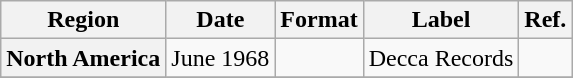<table class="wikitable plainrowheaders">
<tr>
<th scope="col">Region</th>
<th scope="col">Date</th>
<th scope="col">Format</th>
<th scope="col">Label</th>
<th scope="col">Ref.</th>
</tr>
<tr>
<th scope="row">North America</th>
<td>June 1968</td>
<td></td>
<td>Decca Records</td>
<td></td>
</tr>
<tr>
</tr>
</table>
